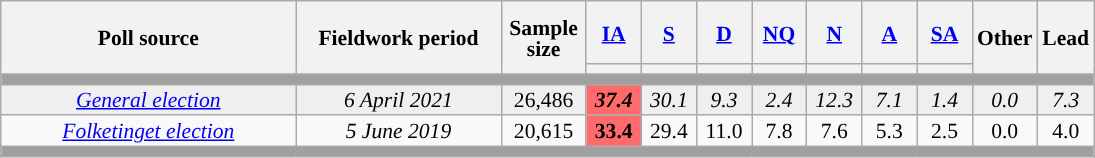<table class="wikitable sortable" style="text-align:center;font-size:90%;line-height:14px;">
<tr style="height:42px;">
<th style="width:190px;" rowspan="2">Poll source</th>
<th style="width:130px;" rowspan="2">Fieldwork period</th>
<th style="width:50px;" rowspan="2">Sample size</th>
<th style="width:30px;"><a href='#'>IA</a></th>
<th style="width:30px;"><a href='#'>S</a></th>
<th style="width:30px;"><a href='#'>D</a></th>
<th style="width:30px;"><a href='#'>NQ</a></th>
<th style="width:30px;"><a href='#'>N</a></th>
<th style="width:30px;"><a href='#'>A</a></th>
<th style="width:30px;"><a href='#'>SA</a></th>
<th style="width:30px;" rowspan="2">Other</th>
<th style="width:30px;" rowspan="2">Lead</th>
</tr>
<tr>
<th style="color:inherit;background:"></th>
<th style="color:inherit;background:"></th>
<th style="color:inherit;background:"></th>
<th style="color:inherit;background:"></th>
<th style="color:inherit;background:"></th>
<th style="color:inherit;background:"></th>
<th style="color:inherit;background:"></th>
</tr>
<tr>
<td colspan="15" style="background:#A0A0A0"></td>
</tr>
<tr style="background:#EFEFEF;">
<td><em><a href='#'>General election</a></em></td>
<td><em>6 April 2021</em></td>
<td>26,486</td>
<td align="center" style="background:#FF6A6A"><strong><em>37.4</em></strong></td>
<td><em>30.1</em></td>
<td><em>9.3</em></td>
<td><em>2.4</em></td>
<td><em>12.3</em></td>
<td><em>7.1</em></td>
<td><em>1.4</em></td>
<td><em>0.0</em></td>
<td style="background:"><em>7.3</em></td>
</tr>
<tr>
<td><em><a href='#'>Folketinget election</a></em></td>
<td><em>5 June 2019</em></td>
<td>20,615</td>
<td align="center" style="background:#FF6A6A"><strong>33.4</strong></td>
<td>29.4</td>
<td>11.0</td>
<td>7.8</td>
<td>7.6</td>
<td>5.3</td>
<td>2.5</td>
<td>0.0</td>
<td style="background:">4.0</td>
</tr>
<tr>
<td colspan="15" style="background:#A0A0A0"></td>
</tr>
</table>
